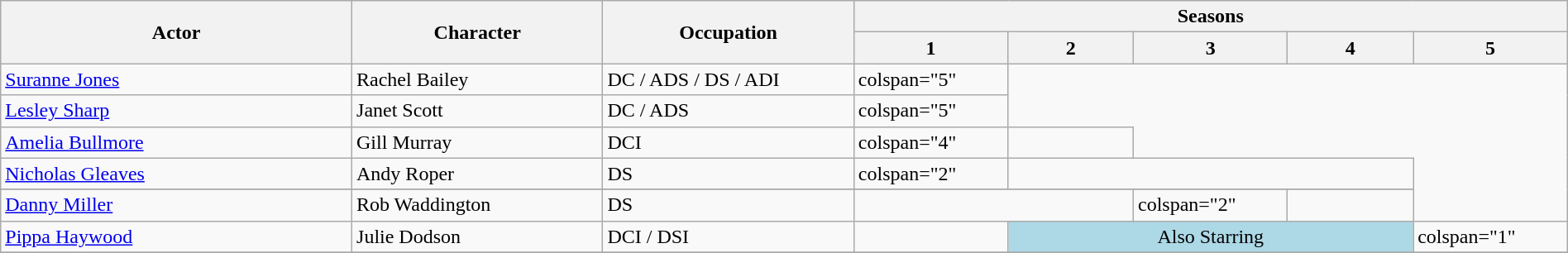<table class="wikitable plainrowheaders" style="width:100%;">
<tr>
<th scope="col" rowspan="2" style="width:14%;">Actor</th>
<th scope="col" rowspan="2" style="width:10%;">Character</th>
<th scope="col" rowspan="2" style="width:10%;">Occupation</th>
<th scope="col" colspan="5">Seasons</th>
</tr>
<tr>
<th scope="col" style="width:5%;">1</th>
<th scope="col" style="width:5%;">2</th>
<th scope="col" style="width:5%;">3</th>
<th scope="col" style="width:5%;">4</th>
<th scope="col" style="width:5%;">5</th>
</tr>
<tr>
<td scope="row"><a href='#'>Suranne Jones</a></td>
<td>Rachel Bailey</td>
<td>DC / ADS / DS / ADI</td>
<td>colspan="5" </td>
</tr>
<tr>
<td scope="row"><a href='#'>Lesley Sharp</a></td>
<td>Janet Scott</td>
<td>DC / ADS</td>
<td>colspan="5" </td>
</tr>
<tr>
<td scope="row"><a href='#'>Amelia Bullmore</a></td>
<td>Gill Murray</td>
<td>DCI</td>
<td>colspan="4" </td>
<td colspan="1"></td>
</tr>
<tr>
<td scope="row"><a href='#'>Nicholas Gleaves</a></td>
<td>Andy Roper</td>
<td>DS</td>
<td>colspan="2" </td>
<td colspan="3"></td>
</tr>
<tr>
</tr>
<tr>
<td scope="row"><a href='#'>Danny Miller</a></td>
<td>Rob Waddington</td>
<td>DS</td>
<td colspan="2"></td>
<td>colspan="2" </td>
<td colspan="1"></td>
</tr>
<tr>
<td scope="row"><a href='#'>Pippa Haywood</a></td>
<td>Julie Dodson</td>
<td>DCI / DSI</td>
<td colspan="1"></td>
<td align="center" colspan="3" style="background: #ADD8E6">Also Starring</td>
<td>colspan="1" </td>
</tr>
<tr>
</tr>
</table>
